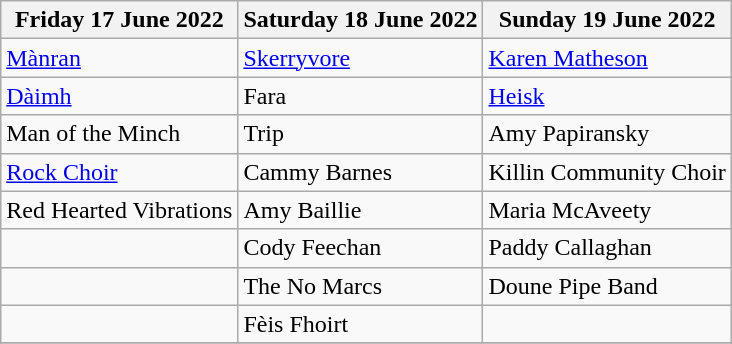<table class="wikitable">
<tr>
<th>Friday 17 June 2022</th>
<th>Saturday 18 June 2022</th>
<th>Sunday 19 June 2022</th>
</tr>
<tr>
<td><a href='#'>Mànran</a></td>
<td><a href='#'>Skerryvore</a></td>
<td><a href='#'>Karen Matheson</a></td>
</tr>
<tr>
<td><a href='#'>Dàimh</a></td>
<td>Fara</td>
<td><a href='#'>Heisk</a></td>
</tr>
<tr>
<td>Man of the Minch</td>
<td>Trip</td>
<td>Amy Papiransky</td>
</tr>
<tr>
<td><a href='#'>Rock Choir</a></td>
<td>Cammy Barnes</td>
<td>Killin Community Choir</td>
</tr>
<tr>
<td>Red Hearted Vibrations</td>
<td>Amy Baillie</td>
<td>Maria McAveety</td>
</tr>
<tr>
<td></td>
<td>Cody Feechan</td>
<td>Paddy Callaghan</td>
</tr>
<tr>
<td></td>
<td>The No Marcs</td>
<td>Doune Pipe Band</td>
</tr>
<tr>
<td></td>
<td>Fèis Fhoirt</td>
<td></td>
</tr>
<tr>
</tr>
</table>
